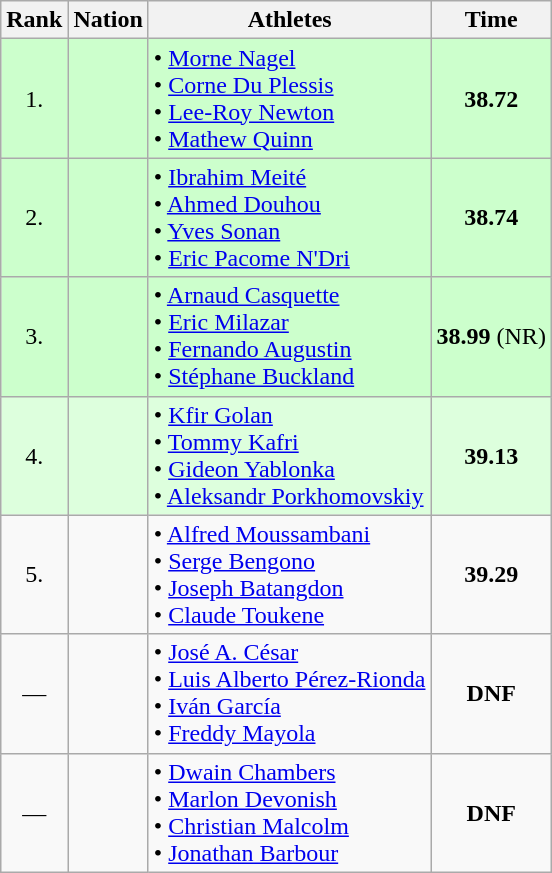<table class="wikitable" style="text-align:center">
<tr>
<th>Rank</th>
<th>Nation</th>
<th>Athletes</th>
<th>Time</th>
</tr>
<tr style="background:#ccffcc;">
<td>1.</td>
<td align=left></td>
<td align=left>• <a href='#'>Morne Nagel</a><br>• <a href='#'>Corne Du Plessis</a><br>• <a href='#'>Lee-Roy Newton</a><br>• <a href='#'>Mathew Quinn</a></td>
<td><strong>38.72</strong></td>
</tr>
<tr style="background:#ccffcc;">
<td>2.</td>
<td align=left></td>
<td align=left>• <a href='#'>Ibrahim Meité</a><br>• <a href='#'>Ahmed Douhou</a><br>• <a href='#'>Yves Sonan</a><br>• <a href='#'>Eric Pacome N'Dri</a></td>
<td><strong>38.74</strong></td>
</tr>
<tr style="background:#ccffcc;">
<td>3.</td>
<td align=left></td>
<td align=left>• <a href='#'>Arnaud Casquette</a><br>• <a href='#'>Eric Milazar</a><br>• <a href='#'>Fernando Augustin</a><br>• <a href='#'>Stéphane Buckland</a></td>
<td><strong>38.99</strong> (NR)</td>
</tr>
<tr style="background:#ddffdd;">
<td>4.</td>
<td align=left></td>
<td align=left>• <a href='#'>Kfir Golan</a><br>• <a href='#'>Tommy Kafri</a><br>• <a href='#'>Gideon Yablonka</a><br>• <a href='#'>Aleksandr Porkhomovskiy</a></td>
<td><strong>39.13</strong></td>
</tr>
<tr>
<td>5.</td>
<td align=left></td>
<td align=left>• <a href='#'>Alfred Moussambani</a><br>• <a href='#'>Serge Bengono</a><br>• <a href='#'>Joseph Batangdon</a><br>• <a href='#'>Claude Toukene</a></td>
<td><strong>39.29</strong></td>
</tr>
<tr>
<td>—</td>
<td align=left></td>
<td align=left>• <a href='#'>José A. César</a><br>• <a href='#'>Luis Alberto Pérez-Rionda</a><br>• <a href='#'>Iván García</a><br>• <a href='#'>Freddy Mayola</a></td>
<td><strong>DNF</strong></td>
</tr>
<tr>
<td>—</td>
<td align=left></td>
<td align=left>• <a href='#'>Dwain Chambers</a><br>• <a href='#'>Marlon Devonish</a><br>• <a href='#'>Christian Malcolm</a><br>• <a href='#'>Jonathan Barbour</a></td>
<td><strong>DNF</strong></td>
</tr>
</table>
